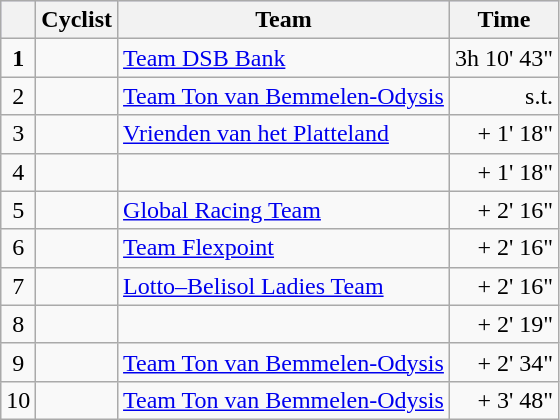<table class="wikitable">
<tr style="background:#ccccff;">
<th></th>
<th>Cyclist</th>
<th>Team</th>
<th>Time</th>
</tr>
<tr>
<td align=center><strong>1</strong></td>
<td></td>
<td><a href='#'>Team DSB Bank</a></td>
<td align=right>3h 10' 43"</td>
</tr>
<tr>
<td align=center>2</td>
<td></td>
<td><a href='#'>Team Ton van Bemmelen-Odysis</a></td>
<td align=right>s.t.</td>
</tr>
<tr>
<td align=center>3</td>
<td></td>
<td><a href='#'>Vrienden van het Platteland</a></td>
<td align=right>+ 1' 18"</td>
</tr>
<tr>
<td align=center>4</td>
<td></td>
<td></td>
<td align=right>+ 1' 18"</td>
</tr>
<tr>
<td align=center>5</td>
<td></td>
<td><a href='#'>Global Racing Team</a></td>
<td align=right>+ 2' 16"</td>
</tr>
<tr>
<td align=center>6</td>
<td></td>
<td><a href='#'>Team Flexpoint</a></td>
<td align=right>+ 2' 16"</td>
</tr>
<tr>
<td align=center>7</td>
<td></td>
<td><a href='#'>Lotto–Belisol Ladies Team</a></td>
<td align=right>+ 2' 16"</td>
</tr>
<tr>
<td align=center>8</td>
<td></td>
<td></td>
<td align=right>+ 2' 19"</td>
</tr>
<tr>
<td align=center>9</td>
<td></td>
<td><a href='#'>Team Ton van Bemmelen-Odysis</a></td>
<td align=right>+ 2' 34"</td>
</tr>
<tr>
<td align=center>10</td>
<td></td>
<td><a href='#'>Team Ton van Bemmelen-Odysis</a></td>
<td align=right>+ 3' 48"</td>
</tr>
</table>
